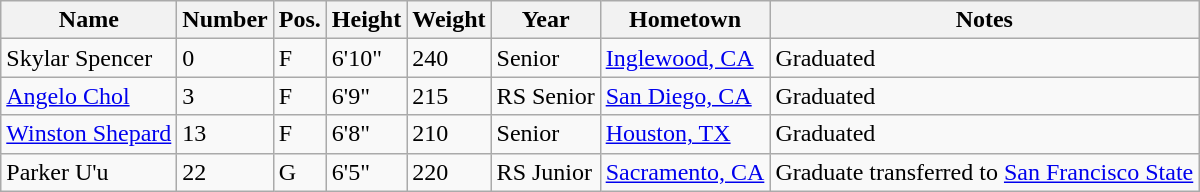<table class="wikitable sortable" border="1">
<tr>
<th>Name</th>
<th>Number</th>
<th>Pos.</th>
<th>Height</th>
<th>Weight</th>
<th>Year</th>
<th>Hometown</th>
<th class="unsortable">Notes</th>
</tr>
<tr>
<td>Skylar Spencer</td>
<td>0</td>
<td>F</td>
<td>6'10"</td>
<td>240</td>
<td>Senior</td>
<td><a href='#'>Inglewood, CA</a></td>
<td>Graduated</td>
</tr>
<tr>
<td><a href='#'>Angelo Chol</a></td>
<td>3</td>
<td>F</td>
<td>6'9"</td>
<td>215</td>
<td>RS Senior</td>
<td><a href='#'>San Diego, CA</a></td>
<td>Graduated</td>
</tr>
<tr>
<td><a href='#'>Winston Shepard</a></td>
<td>13</td>
<td>F</td>
<td>6'8"</td>
<td>210</td>
<td>Senior</td>
<td><a href='#'>Houston, TX</a></td>
<td>Graduated</td>
</tr>
<tr>
<td>Parker U'u</td>
<td>22</td>
<td>G</td>
<td>6'5"</td>
<td>220</td>
<td>RS Junior</td>
<td><a href='#'>Sacramento, CA</a></td>
<td>Graduate transferred to <a href='#'>San Francisco State</a></td>
</tr>
</table>
